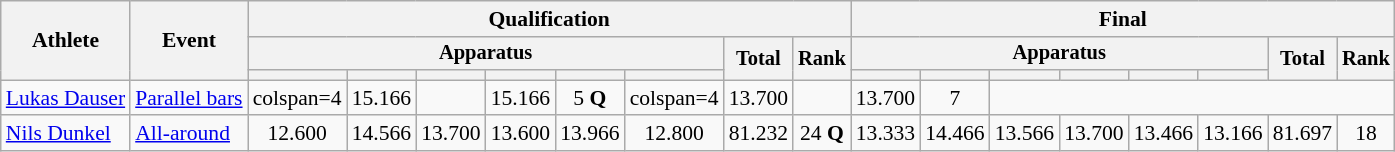<table class="wikitable" style="font-size:90%">
<tr>
<th rowspan=3>Athlete</th>
<th rowspan=3>Event</th>
<th colspan =8>Qualification</th>
<th colspan =8>Final</th>
</tr>
<tr style="font-size:95%">
<th colspan=6>Apparatus</th>
<th rowspan=2>Total</th>
<th rowspan=2>Rank</th>
<th colspan=6>Apparatus</th>
<th rowspan=2>Total</th>
<th rowspan=2>Rank</th>
</tr>
<tr style="font-size:95%">
<th></th>
<th></th>
<th></th>
<th></th>
<th></th>
<th></th>
<th></th>
<th></th>
<th></th>
<th></th>
<th></th>
<th></th>
</tr>
<tr align=center>
<td align=left><a href='#'>Lukas Dauser</a></td>
<td align=left><a href='#'>Parallel bars</a></td>
<td>colspan=4</td>
<td>15.166</td>
<td></td>
<td>15.166</td>
<td>5 <strong>Q</strong></td>
<td>colspan=4</td>
<td>13.700</td>
<td></td>
<td>13.700</td>
<td>7</td>
</tr>
<tr align=center>
<td align=left><a href='#'>Nils Dunkel</a></td>
<td align=left><a href='#'>All-around</a></td>
<td>12.600</td>
<td>14.566</td>
<td>13.700</td>
<td>13.600</td>
<td>13.966</td>
<td>12.800</td>
<td>81.232</td>
<td>24 <strong>Q</strong></td>
<td>13.333</td>
<td>14.466</td>
<td>13.566</td>
<td>13.700</td>
<td>13.466</td>
<td>13.166</td>
<td>81.697</td>
<td>18</td>
</tr>
</table>
